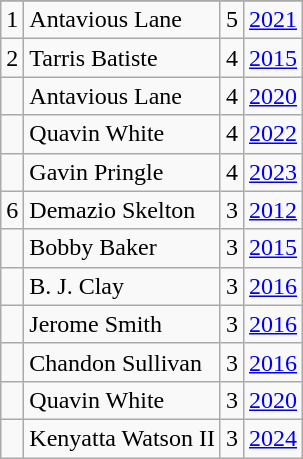<table class="wikitable">
<tr>
</tr>
<tr>
<td>1</td>
<td>Antavious Lane</td>
<td>5</td>
<td><a href='#'>2021</a></td>
</tr>
<tr>
<td>2</td>
<td>Tarris Batiste</td>
<td>4</td>
<td><a href='#'>2015</a></td>
</tr>
<tr>
<td></td>
<td>Antavious Lane</td>
<td>4</td>
<td><a href='#'>2020</a></td>
</tr>
<tr>
<td></td>
<td>Quavin White</td>
<td>4</td>
<td><a href='#'>2022</a></td>
</tr>
<tr>
<td></td>
<td>Gavin Pringle</td>
<td>4</td>
<td><a href='#'>2023</a></td>
</tr>
<tr>
<td>6</td>
<td>Demazio Skelton</td>
<td>3</td>
<td><a href='#'>2012</a></td>
</tr>
<tr>
<td></td>
<td>Bobby Baker</td>
<td>3</td>
<td><a href='#'>2015</a></td>
</tr>
<tr>
<td></td>
<td>B. J. Clay</td>
<td>3</td>
<td><a href='#'>2016</a></td>
</tr>
<tr>
<td></td>
<td>Jerome Smith</td>
<td>3</td>
<td><a href='#'>2016</a></td>
</tr>
<tr>
<td></td>
<td>Chandon Sullivan</td>
<td>3</td>
<td><a href='#'>2016</a></td>
</tr>
<tr>
<td></td>
<td>Quavin White</td>
<td>3</td>
<td><a href='#'>2020</a></td>
</tr>
<tr>
<td></td>
<td>Kenyatta Watson II</td>
<td>3</td>
<td><a href='#'>2024</a></td>
</tr>
</table>
